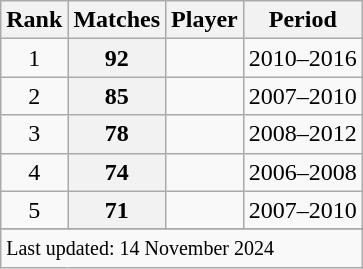<table class="wikitable plainrowheaders sortable">
<tr>
<th scope=col>Rank</th>
<th scope=col>Matches</th>
<th scope=col>Player</th>
<th scope=col>Period</th>
</tr>
<tr>
<td align=center>1</td>
<th scope=row style="text-align:center;">92</th>
<td></td>
<td>2010–2016</td>
</tr>
<tr>
<td align=center>2</td>
<th scope=row style=text-align:center;>85</th>
<td></td>
<td>2007–2010</td>
</tr>
<tr>
<td align=center>3</td>
<th scope=row style=text-align:center;>78</th>
<td></td>
<td>2008–2012</td>
</tr>
<tr>
<td align=center>4</td>
<th scope=row style=text-align:center;>74</th>
<td></td>
<td>2006–2008</td>
</tr>
<tr>
<td align=center>5</td>
<th scope=row style=text-align:center;>71</th>
<td></td>
<td>2007–2010</td>
</tr>
<tr>
</tr>
<tr class=sortbottom>
<td colspan=4><small>Last updated: 14 November 2024</small></td>
</tr>
</table>
